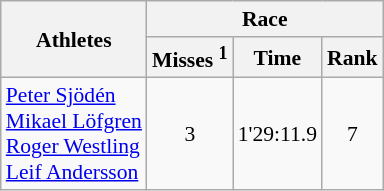<table class="wikitable" border="1" style="font-size:90%">
<tr>
<th rowspan=2>Athletes</th>
<th colspan=3>Race</th>
</tr>
<tr>
<th>Misses <sup>1</sup></th>
<th>Time</th>
<th>Rank</th>
</tr>
<tr>
<td><a href='#'>Peter Sjödén</a><br><a href='#'>Mikael Löfgren</a><br><a href='#'>Roger Westling</a><br><a href='#'>Leif Andersson</a></td>
<td align=center>3</td>
<td align=center>1'29:11.9</td>
<td align=center>7</td>
</tr>
</table>
